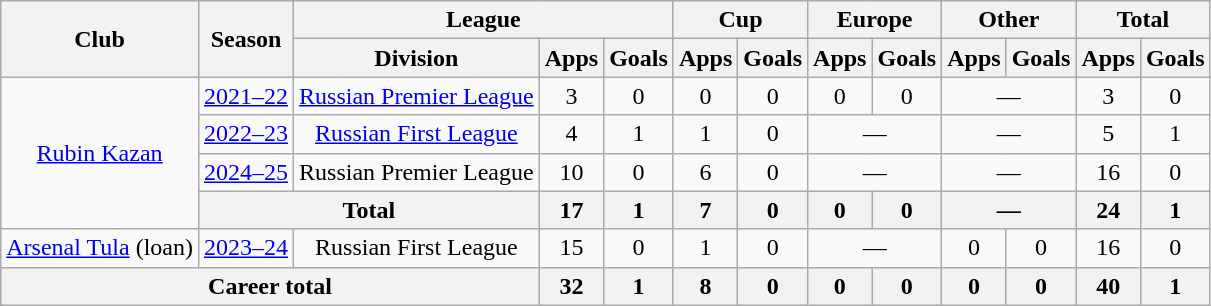<table class="wikitable" style="text-align: center;">
<tr>
<th rowspan="2">Club</th>
<th rowspan="2">Season</th>
<th colspan="3">League</th>
<th colspan="2">Cup</th>
<th colspan="2">Europe</th>
<th colspan="2">Other</th>
<th colspan="2">Total</th>
</tr>
<tr>
<th>Division</th>
<th>Apps</th>
<th>Goals</th>
<th>Apps</th>
<th>Goals</th>
<th>Apps</th>
<th>Goals</th>
<th>Apps</th>
<th>Goals</th>
<th>Apps</th>
<th>Goals</th>
</tr>
<tr>
<td rowspan="4"><a href='#'>Rubin Kazan</a></td>
<td><a href='#'>2021–22</a></td>
<td><a href='#'>Russian Premier League</a></td>
<td>3</td>
<td>0</td>
<td>0</td>
<td>0</td>
<td>0</td>
<td>0</td>
<td colspan="2">—</td>
<td>3</td>
<td>0</td>
</tr>
<tr>
<td><a href='#'>2022–23</a></td>
<td><a href='#'>Russian First League</a></td>
<td>4</td>
<td>1</td>
<td>1</td>
<td>0</td>
<td colspan="2">—</td>
<td colspan="2">—</td>
<td>5</td>
<td>1</td>
</tr>
<tr>
<td><a href='#'>2024–25</a></td>
<td>Russian Premier League</td>
<td>10</td>
<td>0</td>
<td>6</td>
<td>0</td>
<td colspan="2">—</td>
<td colspan="2">—</td>
<td>16</td>
<td>0</td>
</tr>
<tr>
<th colspan="2">Total</th>
<th>17</th>
<th>1</th>
<th>7</th>
<th>0</th>
<th>0</th>
<th>0</th>
<th colspan="2">—</th>
<th>24</th>
<th>1</th>
</tr>
<tr>
<td><a href='#'>Arsenal Tula</a> (loan)</td>
<td><a href='#'>2023–24</a></td>
<td>Russian First League</td>
<td>15</td>
<td>0</td>
<td>1</td>
<td>0</td>
<td colspan="2">—</td>
<td>0</td>
<td>0</td>
<td>16</td>
<td>0</td>
</tr>
<tr>
<th colspan="3">Career total</th>
<th>32</th>
<th>1</th>
<th>8</th>
<th>0</th>
<th>0</th>
<th>0</th>
<th>0</th>
<th>0</th>
<th>40</th>
<th>1</th>
</tr>
</table>
